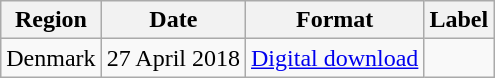<table class=wikitable>
<tr>
<th>Region</th>
<th>Date</th>
<th>Format</th>
<th>Label</th>
</tr>
<tr>
<td>Denmark</td>
<td>27 April 2018</td>
<td><a href='#'>Digital download</a></td>
<td></td>
</tr>
</table>
